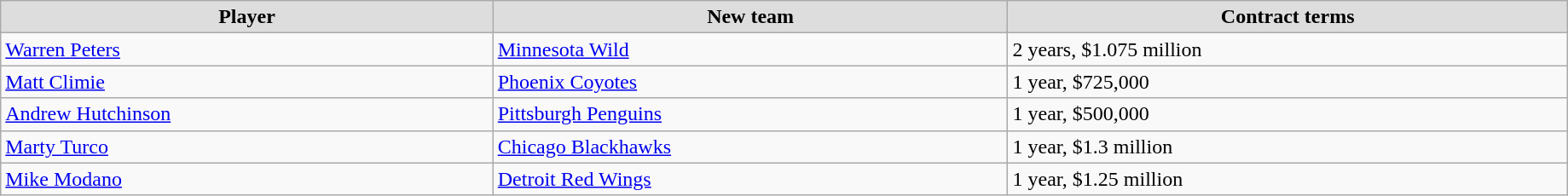<table class="wikitable" width=97%>
<tr align="center" bgcolor="#dddddd">
<td><strong>Player</strong></td>
<td><strong>New team</strong></td>
<td><strong>Contract terms</strong></td>
</tr>
<tr>
<td><a href='#'>Warren Peters</a></td>
<td><a href='#'>Minnesota Wild</a></td>
<td>2 years, $1.075 million</td>
</tr>
<tr>
<td><a href='#'>Matt Climie</a></td>
<td><a href='#'>Phoenix Coyotes</a></td>
<td>1 year, $725,000</td>
</tr>
<tr>
<td><a href='#'>Andrew Hutchinson</a></td>
<td><a href='#'>Pittsburgh Penguins</a></td>
<td>1 year, $500,000</td>
</tr>
<tr>
<td><a href='#'>Marty Turco</a></td>
<td><a href='#'>Chicago Blackhawks</a></td>
<td>1 year, $1.3 million</td>
</tr>
<tr>
<td><a href='#'>Mike Modano</a></td>
<td><a href='#'>Detroit Red Wings</a></td>
<td>1 year, $1.25 million</td>
</tr>
</table>
